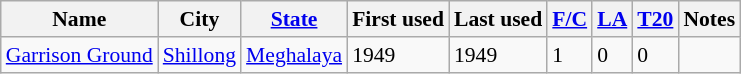<table class="wikitable sortable collapsible static-row-numbers" style="font-size: 90%">
<tr>
<th>Name</th>
<th>City</th>
<th><a href='#'>State</a></th>
<th>First used</th>
<th>Last used</th>
<th><a href='#'>F/C</a></th>
<th><a href='#'>LA</a></th>
<th><a href='#'>T20</a></th>
<th>Notes</th>
</tr>
<tr>
<td><a href='#'>Garrison Ground</a></td>
<td><a href='#'>Shillong</a></td>
<td><a href='#'>Meghalaya</a></td>
<td>1949</td>
<td>1949</td>
<td>1</td>
<td>0</td>
<td>0</td>
<td></td>
</tr>
</table>
